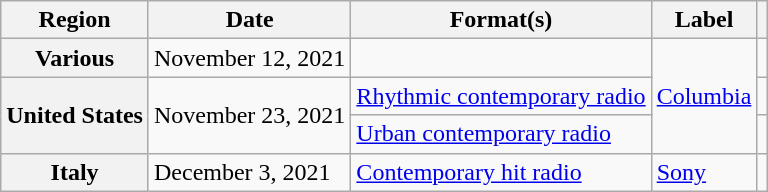<table class="wikitable plainrowheaders">
<tr>
<th scope="col">Region</th>
<th scope="col">Date</th>
<th scope="col">Format(s)</th>
<th scope="col">Label</th>
<th scope="col"></th>
</tr>
<tr>
<th scope="row">Various</th>
<td>November 12, 2021</td>
<td></td>
<td rowspan="3"><a href='#'>Columbia</a></td>
<td align="center"></td>
</tr>
<tr>
<th scope="row" rowspan="2">United States</th>
<td rowspan="2">November 23, 2021</td>
<td><a href='#'>Rhythmic contemporary radio</a></td>
<td align="center"></td>
</tr>
<tr>
<td><a href='#'>Urban contemporary radio</a></td>
<td align="center"></td>
</tr>
<tr>
<th scope="row">Italy</th>
<td>December 3, 2021</td>
<td><a href='#'>Contemporary hit radio</a></td>
<td><a href='#'>Sony</a></td>
<td align="center"></td>
</tr>
</table>
